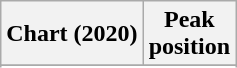<table class="wikitable sortable plainrowheaders" style="text-align:center">
<tr>
<th scope="col">Chart (2020)</th>
<th scope="col">Peak<br>position</th>
</tr>
<tr>
</tr>
<tr>
</tr>
<tr>
</tr>
</table>
